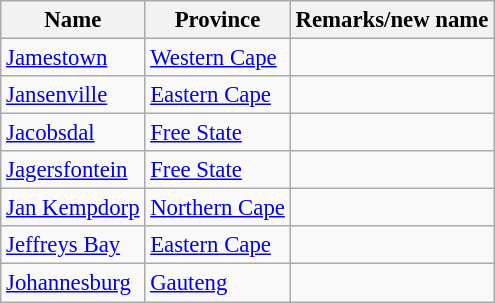<table class="wikitable sortable" style="font-size: 95%;">
<tr>
<th>Name</th>
<th>Province</th>
<th>Remarks/new name</th>
</tr>
<tr>
<td><a href='#'>Jamestown</a></td>
<td><a href='#'>Western Cape</a></td>
<td></td>
</tr>
<tr>
<td><a href='#'>Jansenville</a></td>
<td><a href='#'>Eastern Cape</a></td>
<td></td>
</tr>
<tr>
<td><a href='#'>Jacobsdal</a></td>
<td><a href='#'>Free State</a></td>
<td></td>
</tr>
<tr>
<td><a href='#'>Jagersfontein</a></td>
<td><a href='#'>Free State</a></td>
<td></td>
</tr>
<tr>
<td><a href='#'>Jan Kempdorp</a></td>
<td><a href='#'>Northern Cape</a></td>
<td></td>
</tr>
<tr>
<td><a href='#'>Jeffreys Bay</a></td>
<td><a href='#'>Eastern Cape</a></td>
<td></td>
</tr>
<tr>
<td><a href='#'>Johannesburg</a></td>
<td><a href='#'>Gauteng</a></td>
<td></td>
</tr>
</table>
